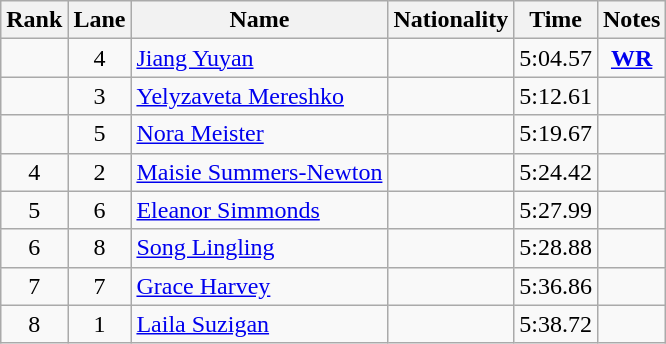<table class="wikitable sortable" style="text-align:center">
<tr>
<th>Rank</th>
<th>Lane</th>
<th>Name</th>
<th>Nationality</th>
<th>Time</th>
<th>Notes</th>
</tr>
<tr>
<td></td>
<td>4</td>
<td align=left><a href='#'>Jiang Yuyan</a></td>
<td align=left></td>
<td>5:04.57</td>
<td><strong><a href='#'>WR</a></strong></td>
</tr>
<tr>
<td></td>
<td>3</td>
<td align=left><a href='#'>Yelyzaveta Mereshko</a></td>
<td align=left></td>
<td>5:12.61</td>
<td></td>
</tr>
<tr>
<td></td>
<td>5</td>
<td align=left><a href='#'>Nora Meister</a></td>
<td align=left></td>
<td>5:19.67</td>
<td></td>
</tr>
<tr>
<td>4</td>
<td>2</td>
<td align=left><a href='#'>Maisie Summers-Newton</a></td>
<td align=left></td>
<td>5:24.42</td>
<td></td>
</tr>
<tr>
<td>5</td>
<td>6</td>
<td align=left><a href='#'>Eleanor Simmonds</a></td>
<td align=left></td>
<td>5:27.99</td>
<td></td>
</tr>
<tr>
<td>6</td>
<td>8</td>
<td align=left><a href='#'>Song Lingling</a></td>
<td align=left></td>
<td>5:28.88</td>
<td></td>
</tr>
<tr>
<td>7</td>
<td>7</td>
<td align=left><a href='#'>Grace Harvey</a></td>
<td align=left></td>
<td>5:36.86</td>
<td></td>
</tr>
<tr>
<td>8</td>
<td>1</td>
<td align=left><a href='#'>Laila Suzigan</a></td>
<td align=left></td>
<td>5:38.72</td>
<td></td>
</tr>
</table>
